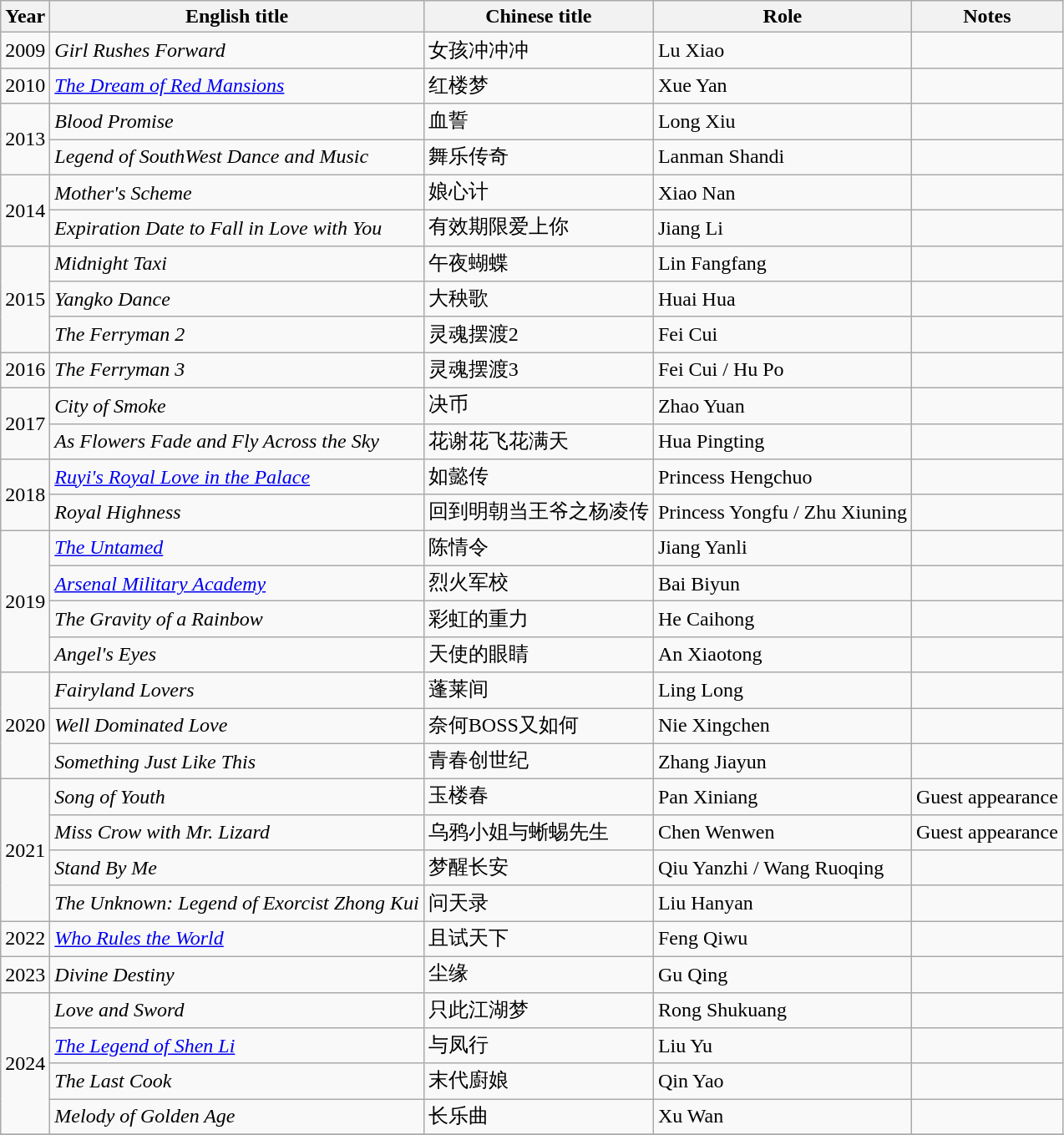<table class="wikitable">
<tr>
<th>Year</th>
<th>English title</th>
<th>Chinese title</th>
<th>Role</th>
<th>Notes</th>
</tr>
<tr>
<td>2009</td>
<td><em>Girl Rushes Forward </em></td>
<td>女孩冲冲冲</td>
<td>Lu Xiao</td>
<td></td>
</tr>
<tr>
<td>2010</td>
<td><em><a href='#'>The Dream of Red Mansions</a> </em></td>
<td>红楼梦</td>
<td>Xue Yan</td>
<td></td>
</tr>
<tr>
<td rowspan=2>2013</td>
<td><em>Blood Promise</em></td>
<td>血誓</td>
<td>Long Xiu</td>
<td></td>
</tr>
<tr>
<td><em>Legend of SouthWest Dance and Music </em></td>
<td>舞乐传奇</td>
<td>Lanman Shandi</td>
<td></td>
</tr>
<tr>
<td rowspan=2>2014</td>
<td><em>Mother's Scheme</em></td>
<td>娘心计</td>
<td>Xiao Nan</td>
<td></td>
</tr>
<tr>
<td><em>Expiration Date to Fall in Love with You </em></td>
<td>有效期限爱上你</td>
<td>Jiang Li</td>
<td></td>
</tr>
<tr>
<td rowspan=3>2015</td>
<td><em>Midnight Taxi</em></td>
<td>午夜蝴蝶</td>
<td>Lin Fangfang</td>
<td></td>
</tr>
<tr>
<td><em>Yangko Dance</em></td>
<td>大秧歌</td>
<td>Huai Hua</td>
<td></td>
</tr>
<tr>
<td><em>The Ferryman 2</em></td>
<td>灵魂摆渡2</td>
<td>Fei Cui</td>
<td></td>
</tr>
<tr>
<td>2016</td>
<td><em>The Ferryman 3</em></td>
<td>灵魂摆渡3</td>
<td>Fei Cui / Hu Po</td>
<td></td>
</tr>
<tr>
<td rowspan=2>2017</td>
<td><em>City of Smoke</em></td>
<td>决币</td>
<td>Zhao Yuan</td>
<td></td>
</tr>
<tr>
<td><em>As Flowers Fade and Fly Across the Sky </em></td>
<td>花谢花飞花满天</td>
<td>Hua Pingting</td>
<td></td>
</tr>
<tr>
<td rowspan=2>2018</td>
<td><em><a href='#'>Ruyi's Royal Love in the Palace</a> </em></td>
<td>如懿传</td>
<td>Princess Hengchuo</td>
<td></td>
</tr>
<tr>
<td><em>Royal Highness</em></td>
<td>回到明朝当王爷之杨凌传</td>
<td>Princess Yongfu / Zhu Xiuning</td>
<td></td>
</tr>
<tr>
<td rowspan=4>2019</td>
<td><em><a href='#'>The Untamed</a></em></td>
<td>陈情令</td>
<td>Jiang Yanli</td>
<td></td>
</tr>
<tr>
<td><em><a href='#'>Arsenal Military Academy</a> </em></td>
<td>烈火军校</td>
<td>Bai Biyun</td>
<td></td>
</tr>
<tr>
<td><em>The Gravity of a Rainbow</em></td>
<td>彩虹的重力</td>
<td>He Caihong</td>
<td></td>
</tr>
<tr>
<td><em>Angel's Eyes</em></td>
<td>天使的眼睛</td>
<td>An Xiaotong</td>
<td></td>
</tr>
<tr>
<td rowspan=3>2020</td>
<td><em>Fairyland Lovers</em></td>
<td>蓬莱间</td>
<td>Ling Long</td>
<td></td>
</tr>
<tr>
<td><em>Well Dominated Love</em></td>
<td>奈何BOSS又如何</td>
<td>Nie Xingchen</td>
<td></td>
</tr>
<tr>
<td><em>Something Just Like This</em></td>
<td>青春创世纪</td>
<td>Zhang Jiayun</td>
<td></td>
</tr>
<tr>
<td rowspan=4>2021</td>
<td><em>Song of Youth</em></td>
<td>玉楼春</td>
<td>Pan Xiniang</td>
<td>Guest appearance</td>
</tr>
<tr>
<td><em>Miss Crow with Mr. Lizard</em></td>
<td>乌鸦小姐与蜥蜴先生</td>
<td>Chen Wenwen</td>
<td>Guest appearance</td>
</tr>
<tr>
<td><em>Stand By Me </em></td>
<td>梦醒长安</td>
<td>Qiu Yanzhi / Wang Ruoqing</td>
<td></td>
</tr>
<tr>
<td><em>The Unknown: Legend of Exorcist Zhong Kui</em></td>
<td>问天录</td>
<td>Liu Hanyan</td>
<td></td>
</tr>
<tr>
<td>2022</td>
<td><em><a href='#'>Who Rules the World</a></em></td>
<td>且试天下</td>
<td>Feng Qiwu</td>
<td></td>
</tr>
<tr>
<td>2023</td>
<td><em>Divine Destiny</em></td>
<td>尘缘</td>
<td>Gu Qing</td>
<td></td>
</tr>
<tr>
<td rowspan="4">2024</td>
<td><em>Love and Sword</em></td>
<td>只此江湖梦</td>
<td>Rong Shukuang</td>
<td></td>
</tr>
<tr>
<td><em><a href='#'>The Legend of Shen Li</a></em></td>
<td>与凤行</td>
<td>Liu Yu</td>
<td></td>
</tr>
<tr>
<td><em>The Last Cook</em></td>
<td>末代廚娘</td>
<td>Qin Yao</td>
<td></td>
</tr>
<tr>
<td><em>Melody of Golden Age</em></td>
<td>长乐曲</td>
<td>Xu Wan</td>
<td></td>
</tr>
<tr>
</tr>
</table>
